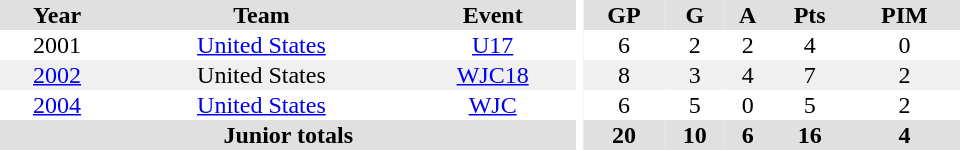<table border="0" cellpadding="1" cellspacing="0" ID="Table3" style="text-align:center; width:40em">
<tr ALIGN="center" bgcolor="#e0e0e0">
<th>Year</th>
<th>Team</th>
<th>Event</th>
<th rowspan="99" bgcolor="#ffffff"></th>
<th>GP</th>
<th>G</th>
<th>A</th>
<th>Pts</th>
<th>PIM</th>
</tr>
<tr>
<td>2001</td>
<td><a href='#'>United States</a></td>
<td><a href='#'>U17</a></td>
<td>6</td>
<td>2</td>
<td>2</td>
<td>4</td>
<td>0</td>
</tr>
<tr bgcolor="#f0f0f0">
<td><a href='#'>2002</a></td>
<td>United States</td>
<td><a href='#'>WJC18</a></td>
<td>8</td>
<td>3</td>
<td>4</td>
<td>7</td>
<td>2</td>
</tr>
<tr>
<td><a href='#'>2004</a></td>
<td><a href='#'>United States</a></td>
<td><a href='#'>WJC</a></td>
<td>6</td>
<td>5</td>
<td>0</td>
<td>5</td>
<td>2</td>
</tr>
<tr bgcolor="#e0e0e0">
<th colspan="3">Junior totals</th>
<th>20</th>
<th>10</th>
<th>6</th>
<th>16</th>
<th>4</th>
</tr>
</table>
